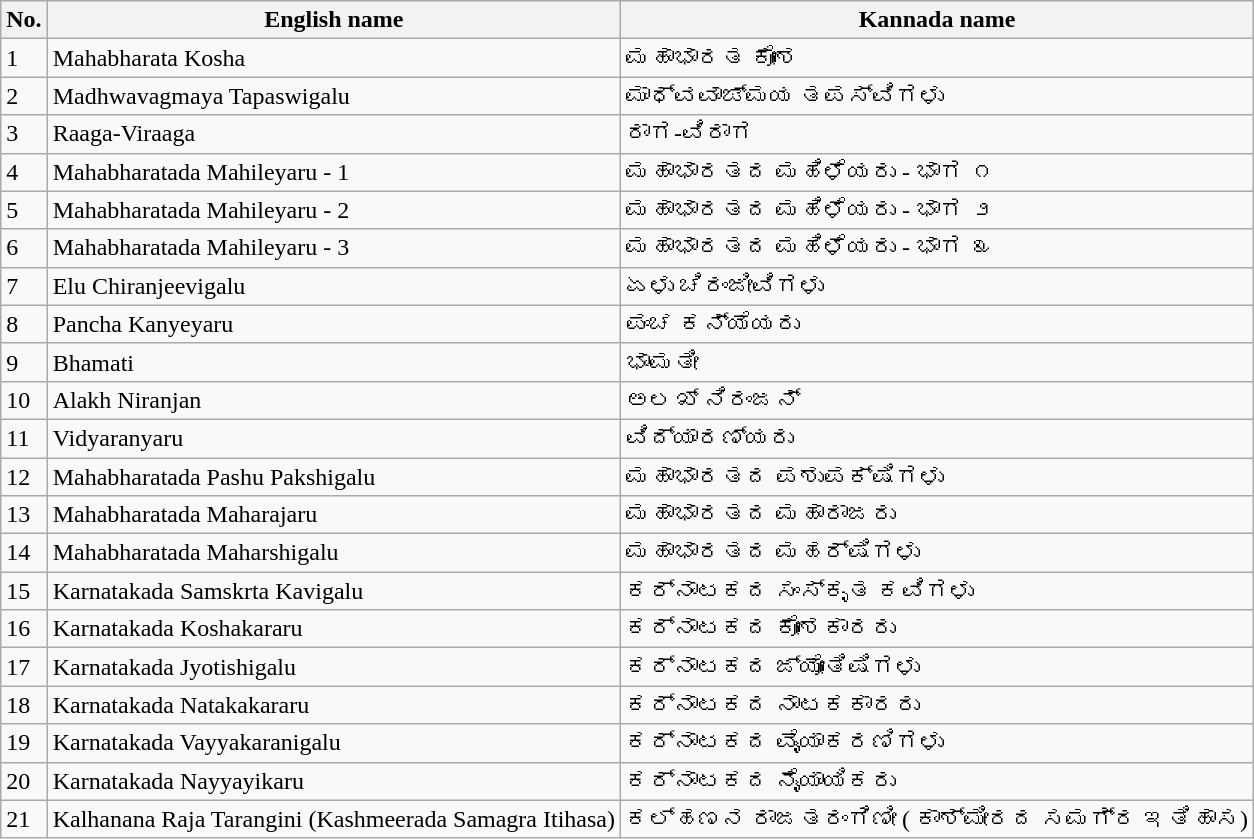<table class="wikitable">
<tr>
<th>No.</th>
<th>English name</th>
<th>Kannada name</th>
</tr>
<tr>
<td>1</td>
<td>Mahabharata Kosha</td>
<td>ಮಹಾಭಾರತ ಕೋಶ</td>
</tr>
<tr>
<td>2</td>
<td>Madhwavagmaya Tapaswigalu</td>
<td>ಮಾಧ್ವವಾಙ್ಮಯ ತಪಸ್ವಿಗಳು</td>
</tr>
<tr>
<td>3</td>
<td>Raaga-Viraaga</td>
<td>ರಾಗ-ವಿರಾಗ</td>
</tr>
<tr>
<td>4</td>
<td>Mahabharatada Mahileyaru - 1</td>
<td>ಮಹಾಭಾರತದ ಮಹಿಳೆಯರು - ಭಾಗ ೧</td>
</tr>
<tr>
<td>5</td>
<td>Mahabharatada Mahileyaru - 2</td>
<td>ಮಹಾಭಾರತದ ಮಹಿಳೆಯರು - ಭಾಗ ೨</td>
</tr>
<tr>
<td>6</td>
<td>Mahabharatada Mahileyaru - 3</td>
<td>ಮಹಾಭಾರತದ ಮಹಿಳೆಯರು - ಭಾಗ ೩</td>
</tr>
<tr>
<td>7</td>
<td>Elu Chiranjeevigalu</td>
<td>ಏಳು ಚಿರಂಜೀವಿಗಳು</td>
</tr>
<tr>
<td>8</td>
<td>Pancha Kanyeyaru</td>
<td>ಪಂಚ ಕನ್ಯೆಯರು</td>
</tr>
<tr>
<td>9</td>
<td>Bhamati</td>
<td>ಭಾಮತೀ</td>
</tr>
<tr>
<td>10</td>
<td>Alakh Niranjan</td>
<td>ಅಲಖ್ ನಿರಂಜನ್</td>
</tr>
<tr>
<td>11</td>
<td>Vidyaranyaru</td>
<td>ವಿದ್ಯಾರಣ್ಯರು</td>
</tr>
<tr>
<td>12</td>
<td>Mahabharatada Pashu Pakshigalu</td>
<td>ಮಹಾಭಾರತದ ಪಶುಪಕ್ಷಿಗಳು</td>
</tr>
<tr>
<td>13</td>
<td>Mahabharatada Maharajaru</td>
<td>ಮಹಾಭಾರತದ ಮಹಾರಾಜರು</td>
</tr>
<tr>
<td>14</td>
<td>Mahabharatada Maharshigalu</td>
<td>ಮಹಾಭಾರತದ ಮಹರ್ಷಿಗಳು</td>
</tr>
<tr>
<td>15</td>
<td>Karnatakada Samskrta Kavigalu</td>
<td>ಕರ್ನಾಟಕದ ಸಂಸ್ಕೃತ ಕವಿಗಳು</td>
</tr>
<tr>
<td>16</td>
<td>Karnatakada Koshakararu</td>
<td>ಕರ್ನಾಟಕದ ಕೋಶಕಾರರು</td>
</tr>
<tr>
<td>17</td>
<td>Karnatakada Jyotishigalu</td>
<td>ಕರ್ನಾಟಕದ ಜ್ಯೋತಿಷಿಗಳು</td>
</tr>
<tr>
<td>18</td>
<td>Karnatakada Natakakararu</td>
<td>ಕರ್ನಾಟಕದ ನಾಟಕಕಾರರು</td>
</tr>
<tr>
<td>19</td>
<td>Karnatakada Vayyakaranigalu</td>
<td>ಕರ್ನಾಟಕದ ವೈಯಾಕರಣಿಗಳು</td>
</tr>
<tr>
<td>20</td>
<td>Karnatakada Nayyayikaru</td>
<td>ಕರ್ನಾಟಕದ ನೈಯಾಯಿಕರು</td>
</tr>
<tr>
<td>21</td>
<td>Kalhanana Raja Tarangini (Kashmeerada Samagra Itihasa)</td>
<td>ಕಲ್ಹಣನ ರಾಜತರಂಗಿಣೀ ( ಕಾಶ್ಮೀರದ ಸಮಗ್ರ ಇತಿಹಾಸ)</td>
</tr>
</table>
